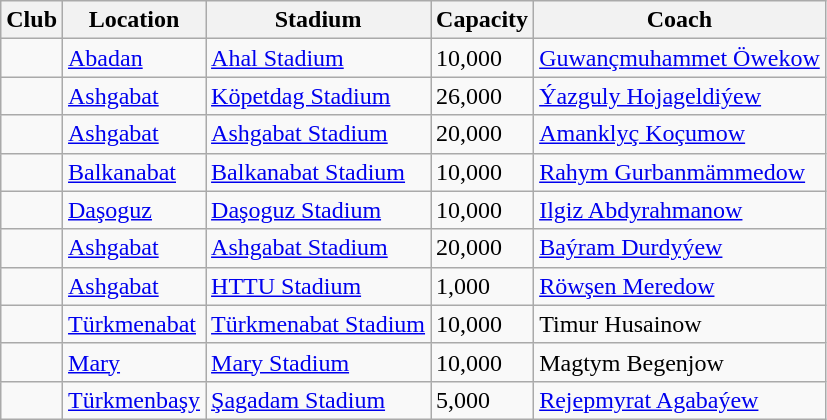<table class="wikitable sortable">
<tr>
<th>Club</th>
<th>Location</th>
<th>Stadium</th>
<th>Capacity</th>
<th>Coach</th>
</tr>
<tr --->
<td></td>
<td><a href='#'>Abadan</a></td>
<td><a href='#'>Ahal Stadium</a></td>
<td>10,000</td>
<td> <a href='#'>Guwançmuhammet Öwekow</a></td>
</tr>
<tr --->
<td></td>
<td><a href='#'>Ashgabat</a></td>
<td><a href='#'>Köpetdag Stadium</a></td>
<td>26,000</td>
<td> <a href='#'>Ýazguly Hojageldiýew</a></td>
</tr>
<tr --->
<td></td>
<td><a href='#'>Ashgabat</a></td>
<td><a href='#'>Ashgabat Stadium</a></td>
<td>20,000</td>
<td> <a href='#'>Amanklyç Koçumow</a></td>
</tr>
<tr --->
<td></td>
<td><a href='#'>Balkanabat</a></td>
<td><a href='#'>Balkanabat Stadium</a></td>
<td>10,000</td>
<td> <a href='#'>Rahym Gurbanmämmedow</a></td>
</tr>
<tr --->
<td></td>
<td><a href='#'>Daşoguz</a></td>
<td><a href='#'>Daşoguz Stadium</a></td>
<td>10,000</td>
<td> <a href='#'>Ilgiz Abdyrahmanow</a></td>
</tr>
<tr --->
<td></td>
<td><a href='#'>Ashgabat</a></td>
<td><a href='#'>Ashgabat Stadium</a></td>
<td>20,000</td>
<td> <a href='#'>Baýram Durdyýew</a></td>
</tr>
<tr --->
<td></td>
<td><a href='#'>Ashgabat</a></td>
<td><a href='#'>HTTU Stadium</a></td>
<td>1,000</td>
<td> <a href='#'>Röwşen Meredow</a></td>
</tr>
<tr --->
<td></td>
<td><a href='#'>Türkmenabat</a></td>
<td><a href='#'>Türkmenabat Stadium</a></td>
<td>10,000</td>
<td> Timur Husainow</td>
</tr>
<tr --->
<td></td>
<td><a href='#'>Mary</a></td>
<td><a href='#'>Mary Stadium</a></td>
<td>10,000</td>
<td> Magtym Begenjow</td>
</tr>
<tr --->
<td></td>
<td><a href='#'>Türkmenbaşy</a></td>
<td><a href='#'>Şagadam Stadium</a></td>
<td>5,000</td>
<td> <a href='#'>Rejepmyrat Agabaýew</a></td>
</tr>
</table>
